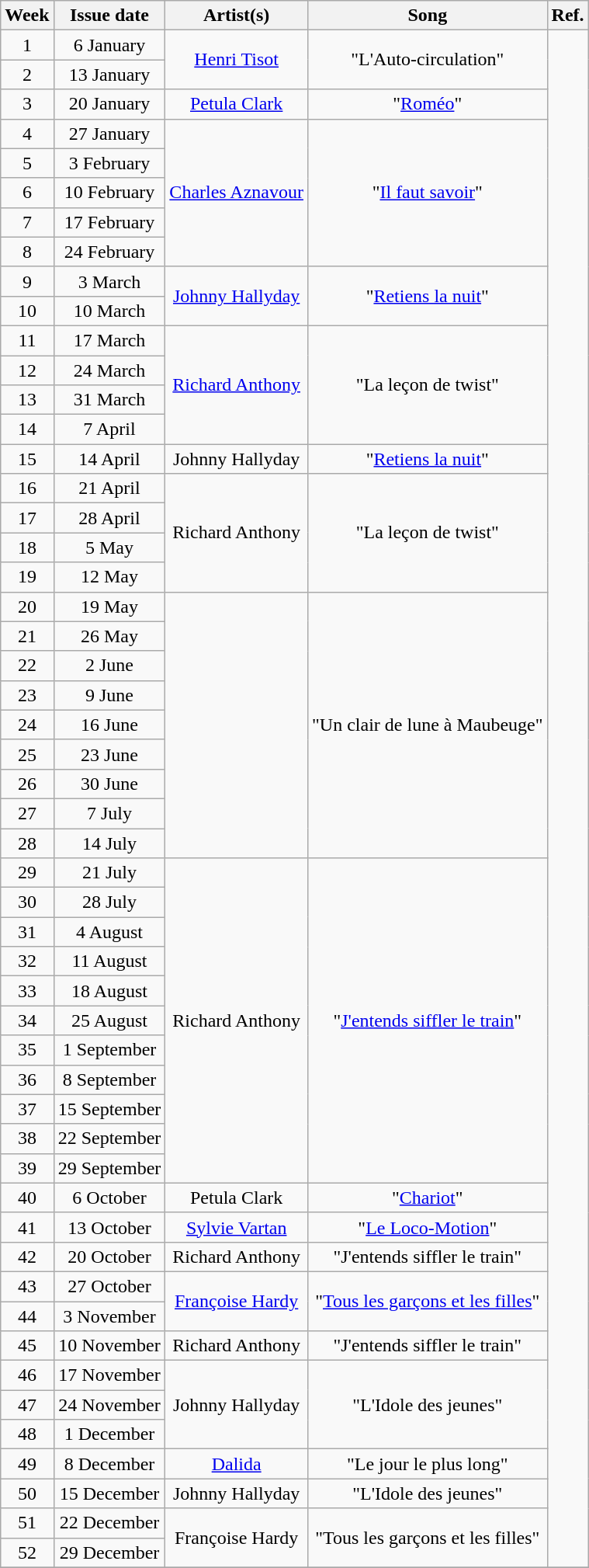<table class="wikitable plainrowheaders" style="text-align: center">
<tr>
<th>Week</th>
<th>Issue date</th>
<th>Artist(s)</th>
<th>Song</th>
<th>Ref.</th>
</tr>
<tr>
<td>1</td>
<td>6 January</td>
<td rowspan="2"><a href='#'>Henri Tisot</a></td>
<td rowspan="2">"L'Auto-circulation"</td>
<td rowspan="52"></td>
</tr>
<tr>
<td>2</td>
<td>13 January</td>
</tr>
<tr>
<td>3</td>
<td>20 January</td>
<td rowspan="1"><a href='#'>Petula Clark</a></td>
<td rowspan="1">"<a href='#'>Roméo</a>"</td>
</tr>
<tr>
<td>4</td>
<td>27 January</td>
<td rowspan="5"><a href='#'>Charles Aznavour</a></td>
<td rowspan="5">"<a href='#'>Il faut savoir</a>"</td>
</tr>
<tr>
<td>5</td>
<td>3 February</td>
</tr>
<tr>
<td>6</td>
<td>10 February</td>
</tr>
<tr>
<td>7</td>
<td>17 February</td>
</tr>
<tr>
<td>8</td>
<td>24 February</td>
</tr>
<tr>
<td>9</td>
<td>3 March</td>
<td rowspan="2"><a href='#'>Johnny Hallyday</a></td>
<td rowspan="2">"<a href='#'>Retiens la nuit</a>"</td>
</tr>
<tr>
<td>10</td>
<td>10 March</td>
</tr>
<tr>
<td>11</td>
<td>17 March</td>
<td rowspan="4"><a href='#'>Richard Anthony</a></td>
<td rowspan="4">"La leçon de twist"</td>
</tr>
<tr>
<td>12</td>
<td>24 March</td>
</tr>
<tr>
<td>13</td>
<td>31 March</td>
</tr>
<tr>
<td>14</td>
<td>7 April</td>
</tr>
<tr>
<td>15</td>
<td>14 April</td>
<td rowspan="1">Johnny Hallyday</td>
<td rowspan="1">"<a href='#'>Retiens la nuit</a>"</td>
</tr>
<tr>
<td>16</td>
<td>21 April</td>
<td rowspan="4">Richard Anthony</td>
<td rowspan="4">"La leçon de twist"</td>
</tr>
<tr>
<td>17</td>
<td>28 April</td>
</tr>
<tr>
<td>18</td>
<td>5 May</td>
</tr>
<tr>
<td>19</td>
<td>12 May</td>
</tr>
<tr>
<td>20</td>
<td>19 May</td>
<td rowspan="9"></td>
<td rowspan="9">"Un clair de lune à Maubeuge"</td>
</tr>
<tr>
<td>21</td>
<td>26 May</td>
</tr>
<tr>
<td>22</td>
<td>2 June</td>
</tr>
<tr>
<td>23</td>
<td>9 June</td>
</tr>
<tr>
<td>24</td>
<td>16 June</td>
</tr>
<tr>
<td>25</td>
<td>23 June</td>
</tr>
<tr>
<td>26</td>
<td>30 June</td>
</tr>
<tr>
<td>27</td>
<td>7 July</td>
</tr>
<tr>
<td>28</td>
<td>14 July</td>
</tr>
<tr>
<td>29</td>
<td>21 July</td>
<td rowspan="11">Richard Anthony</td>
<td rowspan="11">"<a href='#'>J'entends siffler le train</a>"</td>
</tr>
<tr>
<td>30</td>
<td>28 July</td>
</tr>
<tr>
<td>31</td>
<td>4 August</td>
</tr>
<tr>
<td>32</td>
<td>11 August</td>
</tr>
<tr>
<td>33</td>
<td>18 August</td>
</tr>
<tr>
<td>34</td>
<td>25 August</td>
</tr>
<tr>
<td>35</td>
<td>1 September</td>
</tr>
<tr>
<td>36</td>
<td>8 September</td>
</tr>
<tr>
<td>37</td>
<td>15 September</td>
</tr>
<tr>
<td>38</td>
<td>22 September</td>
</tr>
<tr>
<td>39</td>
<td>29 September</td>
</tr>
<tr>
<td>40</td>
<td>6 October</td>
<td rowspan="1">Petula Clark</td>
<td rowspan="1">"<a href='#'>Chariot</a>"</td>
</tr>
<tr>
<td>41</td>
<td>13 October</td>
<td rowspan="1"><a href='#'>Sylvie Vartan</a></td>
<td rowspan="1">"<a href='#'>Le Loco-Motion</a>"</td>
</tr>
<tr>
<td>42</td>
<td>20 October</td>
<td rowspan="1">Richard Anthony</td>
<td rowspan="1">"J'entends siffler le train"</td>
</tr>
<tr>
<td>43</td>
<td>27 October</td>
<td rowspan="2"><a href='#'>Françoise Hardy</a></td>
<td rowspan="2">"<a href='#'>Tous les garçons et les filles</a>"</td>
</tr>
<tr>
<td>44</td>
<td>3 November</td>
</tr>
<tr>
<td>45</td>
<td>10 November</td>
<td rowspan="1">Richard Anthony</td>
<td rowspan="1">"J'entends siffler le train"</td>
</tr>
<tr>
<td>46</td>
<td>17 November</td>
<td rowspan="3">Johnny Hallyday</td>
<td rowspan="3">"L'Idole des jeunes"</td>
</tr>
<tr>
<td>47</td>
<td>24 November</td>
</tr>
<tr>
<td>48</td>
<td>1 December</td>
</tr>
<tr>
<td>49</td>
<td>8 December</td>
<td rowspan="1"><a href='#'>Dalida</a></td>
<td rowspan="1">"Le jour le plus long"</td>
</tr>
<tr>
<td>50</td>
<td>15 December</td>
<td rowspan="1">Johnny Hallyday</td>
<td rowspan="1">"L'Idole des jeunes"</td>
</tr>
<tr>
<td>51</td>
<td>22 December</td>
<td rowspan="2">Françoise Hardy</td>
<td rowspan="2">"Tous les garçons et les filles"</td>
</tr>
<tr>
<td>52</td>
<td>29 December</td>
</tr>
<tr>
</tr>
</table>
